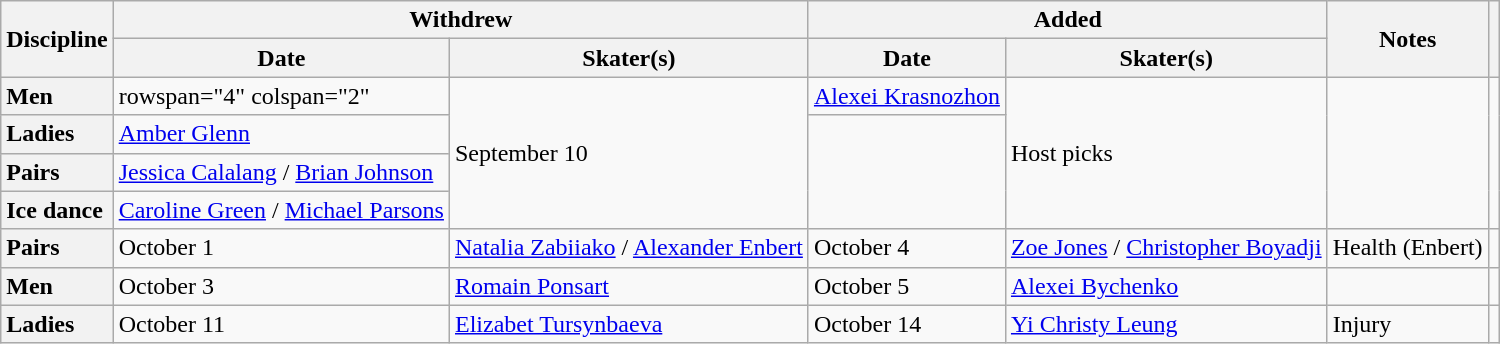<table class="wikitable unsortable">
<tr>
<th scope="col" rowspan=2>Discipline</th>
<th scope="col" colspan=2>Withdrew</th>
<th scope="col" colspan=2>Added</th>
<th scope="col" rowspan=2>Notes</th>
<th scope="col" rowspan=2></th>
</tr>
<tr>
<th>Date</th>
<th>Skater(s)</th>
<th>Date</th>
<th>Skater(s)</th>
</tr>
<tr>
<th scope="row" style="text-align:left">Men</th>
<td>rowspan="4" colspan="2" </td>
<td rowspan="4">September 10</td>
<td> <a href='#'>Alexei Krasnozhon</a></td>
<td rowspan=4>Host picks</td>
<td rowspan=4></td>
</tr>
<tr>
<th scope="row" style="text-align:left">Ladies</th>
<td> <a href='#'>Amber Glenn</a></td>
</tr>
<tr>
<th scope="row" style="text-align:left">Pairs</th>
<td> <a href='#'>Jessica Calalang</a> / <a href='#'>Brian Johnson</a></td>
</tr>
<tr>
<th scope="row" style="text-align:left">Ice dance</th>
<td> <a href='#'>Caroline Green</a> / <a href='#'>Michael Parsons</a></td>
</tr>
<tr>
<th scope="row" style="text-align:left">Pairs</th>
<td>October 1</td>
<td> <a href='#'>Natalia Zabiiako</a> / <a href='#'>Alexander Enbert</a></td>
<td>October 4</td>
<td> <a href='#'>Zoe Jones</a> / <a href='#'>Christopher Boyadji</a></td>
<td>Health (Enbert)</td>
<td></td>
</tr>
<tr>
<th scope="row" style="text-align:left">Men</th>
<td>October 3</td>
<td> <a href='#'>Romain Ponsart</a></td>
<td>October 5</td>
<td> <a href='#'>Alexei Bychenko</a></td>
<td></td>
<td></td>
</tr>
<tr>
<th scope="row" style="text-align:left">Ladies</th>
<td>October 11</td>
<td> <a href='#'>Elizabet Tursynbaeva</a></td>
<td>October 14</td>
<td> <a href='#'>Yi Christy Leung</a></td>
<td>Injury</td>
<td></td>
</tr>
</table>
